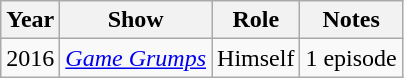<table class="wikitable">
<tr>
<th>Year</th>
<th>Show</th>
<th>Role</th>
<th>Notes</th>
</tr>
<tr>
<td>2016</td>
<td><em><a href='#'>Game Grumps</a></em></td>
<td>Himself</td>
<td>1 episode</td>
</tr>
</table>
